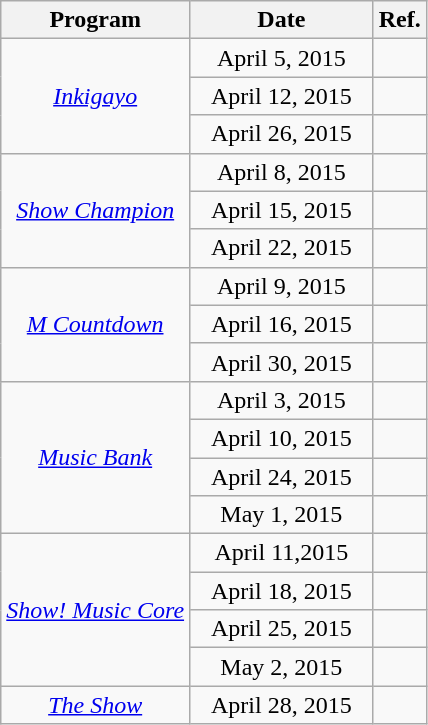<table class="sortable wikitable" style="text-align:center;">
<tr>
<th>Program</th>
<th width="115">Date</th>
<th class="unsortable">Ref.</th>
</tr>
<tr>
<td rowspan="3"><em><a href='#'>Inkigayo</a></em></td>
<td>April 5, 2015</td>
<td></td>
</tr>
<tr>
<td>April 12, 2015</td>
<td></td>
</tr>
<tr>
<td>April 26, 2015</td>
<td></td>
</tr>
<tr>
<td rowspan="3"><em><a href='#'>Show Champion</a></em></td>
<td>April 8, 2015</td>
<td></td>
</tr>
<tr>
<td>April 15, 2015</td>
<td></td>
</tr>
<tr>
<td>April 22, 2015</td>
<td></td>
</tr>
<tr>
<td rowspan="3"><em><a href='#'>M Countdown</a></em></td>
<td>April 9, 2015</td>
<td></td>
</tr>
<tr>
<td>April 16, 2015</td>
<td></td>
</tr>
<tr>
<td>April 30, 2015</td>
<td></td>
</tr>
<tr>
<td rowspan="4"><em><a href='#'>Music Bank</a></em></td>
<td>April 3, 2015</td>
<td></td>
</tr>
<tr>
<td>April 10, 2015</td>
<td></td>
</tr>
<tr>
<td>April 24, 2015</td>
<td></td>
</tr>
<tr>
<td>May 1, 2015</td>
<td></td>
</tr>
<tr>
<td rowspan="4"><em><a href='#'>Show! Music Core</a></em></td>
<td>April 11,2015</td>
<td></td>
</tr>
<tr>
<td>April 18, 2015</td>
<td></td>
</tr>
<tr>
<td>April 25, 2015</td>
<td></td>
</tr>
<tr>
<td>May 2, 2015</td>
<td></td>
</tr>
<tr>
<td><em><a href='#'>The Show</a></em></td>
<td>April 28, 2015</td>
<td></td>
</tr>
</table>
